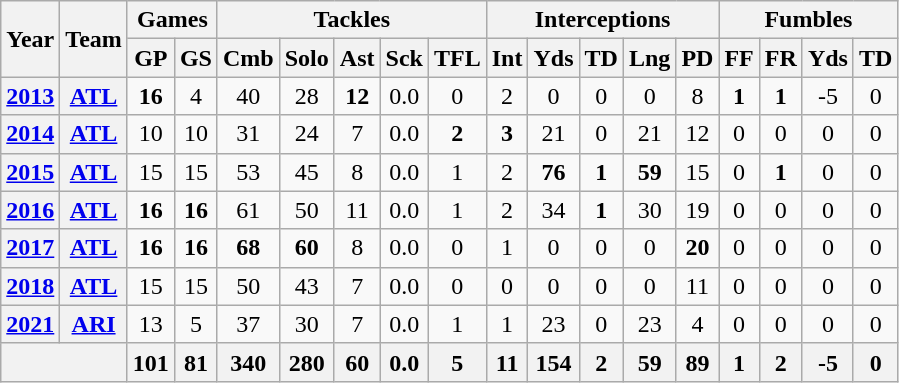<table class="wikitable" style="text-align:center">
<tr>
<th rowspan="2">Year</th>
<th rowspan="2">Team</th>
<th colspan="2">Games</th>
<th colspan="5">Tackles</th>
<th colspan="5">Interceptions</th>
<th colspan="4">Fumbles</th>
</tr>
<tr>
<th>GP</th>
<th>GS</th>
<th>Cmb</th>
<th>Solo</th>
<th>Ast</th>
<th>Sck</th>
<th>TFL</th>
<th>Int</th>
<th>Yds</th>
<th>TD</th>
<th>Lng</th>
<th>PD</th>
<th>FF</th>
<th>FR</th>
<th>Yds</th>
<th>TD</th>
</tr>
<tr>
<th><a href='#'>2013</a></th>
<th><a href='#'>ATL</a></th>
<td><strong>16</strong></td>
<td>4</td>
<td>40</td>
<td>28</td>
<td><strong>12</strong></td>
<td>0.0</td>
<td>0</td>
<td>2</td>
<td>0</td>
<td>0</td>
<td>0</td>
<td>8</td>
<td><strong>1</strong></td>
<td><strong>1</strong></td>
<td>-5</td>
<td>0</td>
</tr>
<tr>
<th><a href='#'>2014</a></th>
<th><a href='#'>ATL</a></th>
<td>10</td>
<td>10</td>
<td>31</td>
<td>24</td>
<td>7</td>
<td>0.0</td>
<td><strong>2</strong></td>
<td><strong>3</strong></td>
<td>21</td>
<td>0</td>
<td>21</td>
<td>12</td>
<td>0</td>
<td>0</td>
<td>0</td>
<td>0</td>
</tr>
<tr>
<th><a href='#'>2015</a></th>
<th><a href='#'>ATL</a></th>
<td>15</td>
<td>15</td>
<td>53</td>
<td>45</td>
<td>8</td>
<td>0.0</td>
<td>1</td>
<td>2</td>
<td><strong>76</strong></td>
<td><strong>1</strong></td>
<td><strong>59</strong></td>
<td>15</td>
<td>0</td>
<td><strong>1</strong></td>
<td>0</td>
<td>0</td>
</tr>
<tr>
<th><a href='#'>2016</a></th>
<th><a href='#'>ATL</a></th>
<td><strong>16</strong></td>
<td><strong>16</strong></td>
<td>61</td>
<td>50</td>
<td>11</td>
<td>0.0</td>
<td>1</td>
<td>2</td>
<td>34</td>
<td><strong>1</strong></td>
<td>30</td>
<td>19</td>
<td>0</td>
<td>0</td>
<td>0</td>
<td>0</td>
</tr>
<tr>
<th><a href='#'>2017</a></th>
<th><a href='#'>ATL</a></th>
<td><strong>16</strong></td>
<td><strong>16</strong></td>
<td><strong>68</strong></td>
<td><strong>60</strong></td>
<td>8</td>
<td>0.0</td>
<td>0</td>
<td>1</td>
<td>0</td>
<td>0</td>
<td>0</td>
<td><strong>20</strong></td>
<td>0</td>
<td>0</td>
<td>0</td>
<td>0</td>
</tr>
<tr>
<th><a href='#'>2018</a></th>
<th><a href='#'>ATL</a></th>
<td>15</td>
<td>15</td>
<td>50</td>
<td>43</td>
<td>7</td>
<td>0.0</td>
<td>0</td>
<td>0</td>
<td>0</td>
<td>0</td>
<td>0</td>
<td>11</td>
<td>0</td>
<td>0</td>
<td>0</td>
<td>0</td>
</tr>
<tr>
<th><a href='#'>2021</a></th>
<th><a href='#'>ARI</a></th>
<td>13</td>
<td>5</td>
<td>37</td>
<td>30</td>
<td>7</td>
<td>0.0</td>
<td>1</td>
<td>1</td>
<td>23</td>
<td>0</td>
<td>23</td>
<td>4</td>
<td>0</td>
<td>0</td>
<td>0</td>
<td>0</td>
</tr>
<tr>
<th colspan="2"></th>
<th>101</th>
<th>81</th>
<th>340</th>
<th>280</th>
<th>60</th>
<th>0.0</th>
<th>5</th>
<th>11</th>
<th>154</th>
<th>2</th>
<th>59</th>
<th>89</th>
<th>1</th>
<th>2</th>
<th>-5</th>
<th>0</th>
</tr>
</table>
